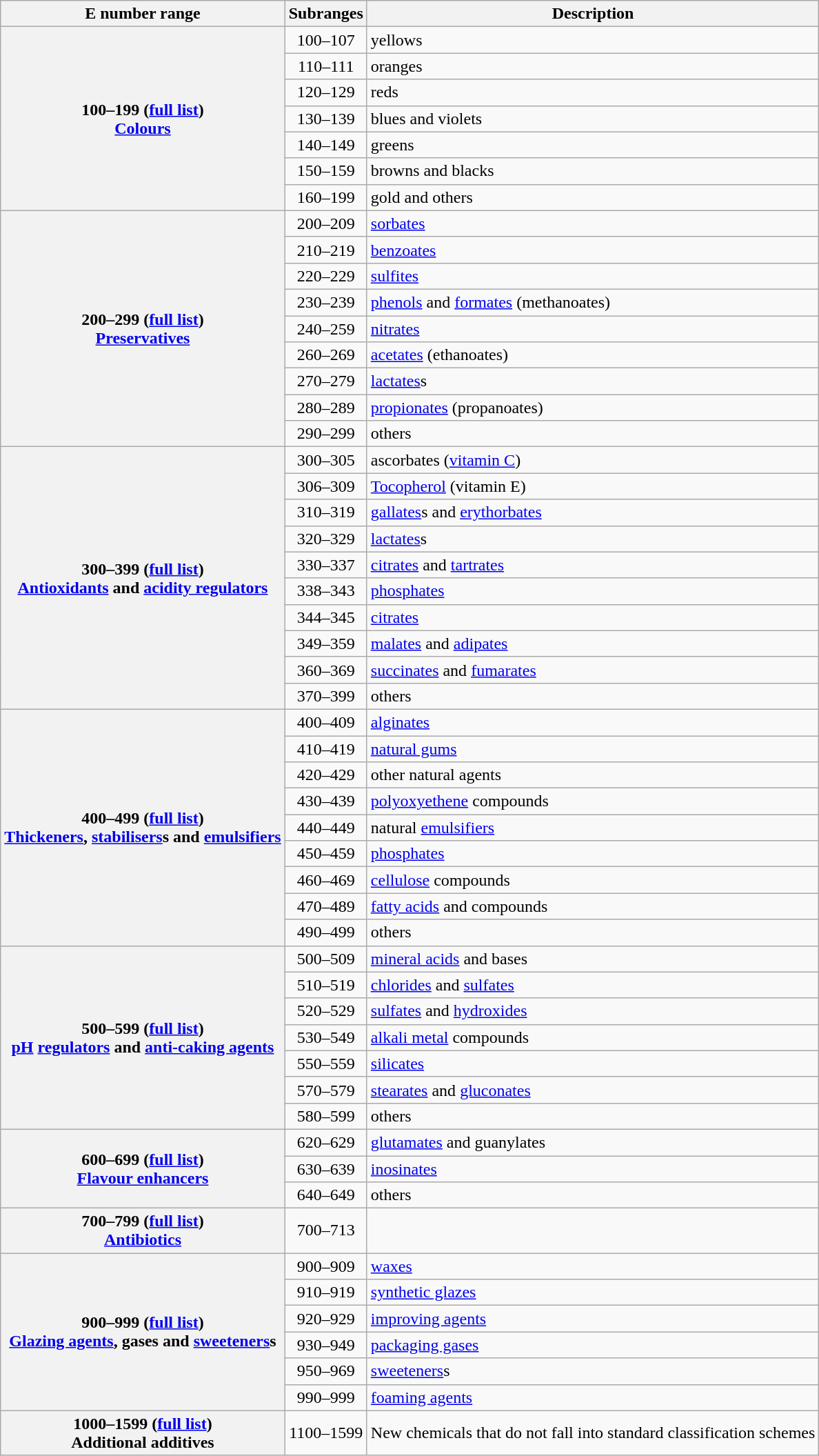<table class="wikitable">
<tr>
<th>E number range</th>
<th>Subranges</th>
<th>Description</th>
</tr>
<tr>
<th rowspan="7">100–199 (<a href='#'>full list</a>)<br><a href='#'>Colours</a></th>
<td style="text-align:center;">100–107</td>
<td>yellows</td>
</tr>
<tr>
<td style="text-align:center;">110–111</td>
<td>oranges</td>
</tr>
<tr>
<td style="text-align:center;">120–129</td>
<td>reds</td>
</tr>
<tr>
<td style="text-align:center;">130–139</td>
<td>blues and violets</td>
</tr>
<tr>
<td style="text-align:center;">140–149</td>
<td>greens</td>
</tr>
<tr>
<td style="text-align:center;">150–159</td>
<td>browns and blacks</td>
</tr>
<tr>
<td style="text-align:center;">160–199</td>
<td>gold and others</td>
</tr>
<tr>
<th rowspan="9">200–299 (<a href='#'>full list</a>)<br><a href='#'>Preservatives</a></th>
<td style="text-align:center;">200–209</td>
<td><a href='#'>sorbates</a></td>
</tr>
<tr>
<td style="text-align:center;">210–219</td>
<td><a href='#'>benzoates</a></td>
</tr>
<tr>
<td style="text-align:center;">220–229</td>
<td><a href='#'>sulfites</a></td>
</tr>
<tr>
<td style="text-align:center;">230–239</td>
<td><a href='#'>phenols</a> and <a href='#'>formates</a> (methanoates)</td>
</tr>
<tr>
<td style="text-align:center;">240–259</td>
<td><a href='#'>nitrates</a></td>
</tr>
<tr>
<td style="text-align:center;">260–269</td>
<td><a href='#'>acetates</a> (ethanoates)</td>
</tr>
<tr>
<td style="text-align:center;">270–279</td>
<td><a href='#'>lactates</a>s</td>
</tr>
<tr>
<td style="text-align:center;">280–289</td>
<td><a href='#'>propionates</a> (propanoates)</td>
</tr>
<tr>
<td style="text-align:center;">290–299</td>
<td>others</td>
</tr>
<tr>
<th rowspan="10">300–399 (<a href='#'>full list</a>)<br><a href='#'>Antioxidants</a> and <a href='#'>acidity regulators</a></th>
<td style="text-align:center;">300–305</td>
<td>ascorbates (<a href='#'>vitamin C</a>)</td>
</tr>
<tr>
<td style="text-align:center;">306–309</td>
<td><a href='#'>Tocopherol</a> (vitamin E)</td>
</tr>
<tr>
<td style="text-align:center;">310–319</td>
<td><a href='#'>gallates</a>s and <a href='#'>erythorbates</a></td>
</tr>
<tr>
<td style="text-align:center;">320–329</td>
<td><a href='#'>lactates</a>s</td>
</tr>
<tr>
<td style="text-align:center;">330–337</td>
<td><a href='#'>citrates</a> and <a href='#'>tartrates</a></td>
</tr>
<tr>
<td style="text-align:center;">338–343</td>
<td><a href='#'>phosphates</a></td>
</tr>
<tr>
<td style="text-align:center;">344–345</td>
<td><a href='#'>citrates</a></td>
</tr>
<tr>
<td style="text-align:center;">349–359</td>
<td><a href='#'>malates</a> and <a href='#'>adipates</a></td>
</tr>
<tr>
<td style="text-align:center;">360–369</td>
<td><a href='#'>succinates</a> and <a href='#'>fumarates</a></td>
</tr>
<tr>
<td style="text-align:center;">370–399</td>
<td>others</td>
</tr>
<tr>
<th rowspan="9">400–499 (<a href='#'>full list</a>)<br><a href='#'>Thickeners</a>, <a href='#'>stabilisers</a>s and <a href='#'>emulsifiers</a></th>
<td style="text-align:center;">400–409</td>
<td><a href='#'>alginates</a></td>
</tr>
<tr>
<td style="text-align:center;">410–419</td>
<td><a href='#'>natural gums</a></td>
</tr>
<tr>
<td style="text-align:center;">420–429</td>
<td>other natural agents</td>
</tr>
<tr>
<td style="text-align:center;">430–439</td>
<td><a href='#'>polyoxyethene</a> compounds</td>
</tr>
<tr>
<td style="text-align:center;">440–449</td>
<td>natural <a href='#'>emulsifiers</a></td>
</tr>
<tr>
<td style="text-align:center;">450–459</td>
<td><a href='#'>phosphates</a></td>
</tr>
<tr>
<td style="text-align:center;">460–469</td>
<td><a href='#'>cellulose</a> compounds</td>
</tr>
<tr>
<td style="text-align:center;">470–489</td>
<td><a href='#'>fatty acids</a> and compounds</td>
</tr>
<tr>
<td style="text-align:center;">490–499</td>
<td>others</td>
</tr>
<tr>
<th rowspan="7">500–599 (<a href='#'>full list</a>)<br><a href='#'>pH</a> <a href='#'>regulators</a> and <a href='#'>anti-caking agents</a></th>
<td style="text-align:center;">500–509</td>
<td><a href='#'>mineral acids</a> and bases</td>
</tr>
<tr>
<td style="text-align:center;">510–519</td>
<td><a href='#'>chlorides</a> and <a href='#'>sulfates</a></td>
</tr>
<tr>
<td style="text-align:center;">520–529</td>
<td><a href='#'>sulfates</a> and <a href='#'>hydroxides</a></td>
</tr>
<tr>
<td style="text-align:center;">530–549</td>
<td><a href='#'>alkali metal</a> compounds</td>
</tr>
<tr>
<td style="text-align:center;">550–559</td>
<td><a href='#'>silicates</a></td>
</tr>
<tr>
<td style="text-align:center;">570–579</td>
<td><a href='#'>stearates</a> and <a href='#'>gluconates</a></td>
</tr>
<tr>
<td style="text-align:center;">580–599</td>
<td>others</td>
</tr>
<tr>
<th rowspan="3">600–699 (<a href='#'>full list</a>)<br><a href='#'>Flavour enhancers</a></th>
<td style="text-align:center;">620–629</td>
<td><a href='#'>glutamates</a> and guanylates</td>
</tr>
<tr>
<td style="text-align:center;">630–639</td>
<td><a href='#'>inosinates</a></td>
</tr>
<tr>
<td style="text-align:center;">640–649</td>
<td>others</td>
</tr>
<tr>
<th>700–799 (<a href='#'>full list</a>)<br><a href='#'>Antibiotics</a></th>
<td style="text-align:center;">700–713</td>
<td></td>
</tr>
<tr>
<th rowspan="6">900–999 (<a href='#'>full list</a>)<br><a href='#'>Glazing agents</a>, gases and <a href='#'>sweeteners</a>s</th>
<td style="text-align:center;">900–909</td>
<td><a href='#'>waxes</a></td>
</tr>
<tr>
<td style="text-align:center;">910–919</td>
<td><a href='#'>synthetic glazes</a></td>
</tr>
<tr>
<td style="text-align:center;">920–929</td>
<td><a href='#'>improving agents</a></td>
</tr>
<tr>
<td style="text-align:center;">930–949</td>
<td><a href='#'>packaging gases</a></td>
</tr>
<tr>
<td style="text-align:center;">950–969</td>
<td><a href='#'>sweeteners</a>s</td>
</tr>
<tr>
<td style="text-align:center;">990–999</td>
<td><a href='#'>foaming agents</a></td>
</tr>
<tr>
<th>1000–1599 (<a href='#'>full list</a>)<br>Additional additives</th>
<td style="text-align:center;">1100–1599</td>
<td>New chemicals that do not fall into standard classification schemes</td>
</tr>
</table>
